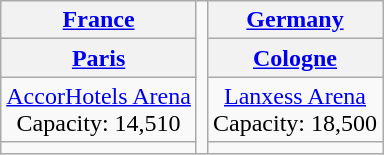<table class="wikitable" style="text-align:center;">
<tr>
<th> <a href='#'>France</a></th>
<td rowspan="4"></td>
<th> <a href='#'>Germany</a></th>
</tr>
<tr>
<th> <a href='#'>Paris</a></th>
<th> <a href='#'>Cologne</a></th>
</tr>
<tr>
<td><a href='#'>AccorHotels Arena</a><br>Capacity: 14,510</td>
<td><a href='#'>Lanxess Arena</a><br>Capacity: 18,500</td>
</tr>
<tr>
<td></td>
<td></td>
</tr>
</table>
